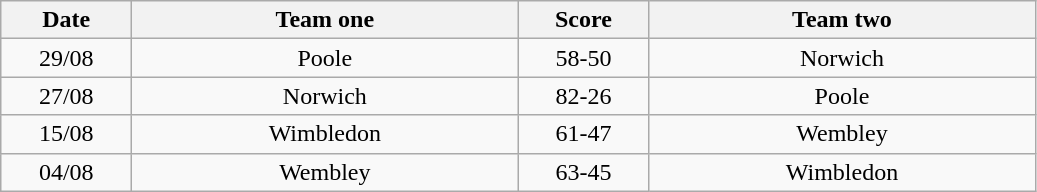<table class="wikitable" style="text-align: center">
<tr>
<th width=80>Date</th>
<th width=250>Team one</th>
<th width=80>Score</th>
<th width=250>Team two</th>
</tr>
<tr>
<td>29/08</td>
<td>Poole</td>
<td>58-50</td>
<td>Norwich</td>
</tr>
<tr>
<td>27/08</td>
<td>Norwich</td>
<td>82-26</td>
<td>Poole</td>
</tr>
<tr>
<td>15/08</td>
<td>Wimbledon</td>
<td>61-47</td>
<td>Wembley</td>
</tr>
<tr>
<td>04/08</td>
<td>Wembley</td>
<td>63-45</td>
<td>Wimbledon</td>
</tr>
</table>
